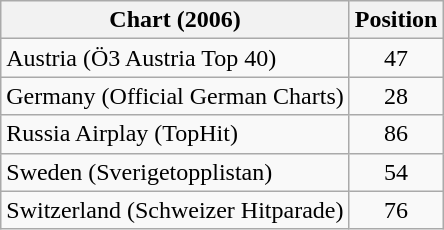<table class="wikitable">
<tr>
<th>Chart (2006)</th>
<th>Position</th>
</tr>
<tr>
<td>Austria (Ö3 Austria Top 40)</td>
<td style="text-align:center;">47</td>
</tr>
<tr>
<td>Germany (Official German Charts)</td>
<td style="text-align:center;">28</td>
</tr>
<tr>
<td>Russia Airplay (TopHit)</td>
<td style="text-align:center;">86</td>
</tr>
<tr>
<td>Sweden (Sverigetopplistan)</td>
<td style="text-align:center;">54</td>
</tr>
<tr>
<td>Switzerland (Schweizer Hitparade)</td>
<td style="text-align:center;">76</td>
</tr>
</table>
